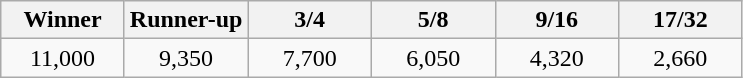<table class="wikitable" style="text-align:center">
<tr>
<th width="75">Winner</th>
<th width="75">Runner-up</th>
<th width="75">3/4</th>
<th width="75">5/8</th>
<th width="75">9/16</th>
<th width="75">17/32</th>
</tr>
<tr>
<td>11,000</td>
<td>9,350</td>
<td>7,700</td>
<td>6,050</td>
<td>4,320</td>
<td>2,660</td>
</tr>
</table>
